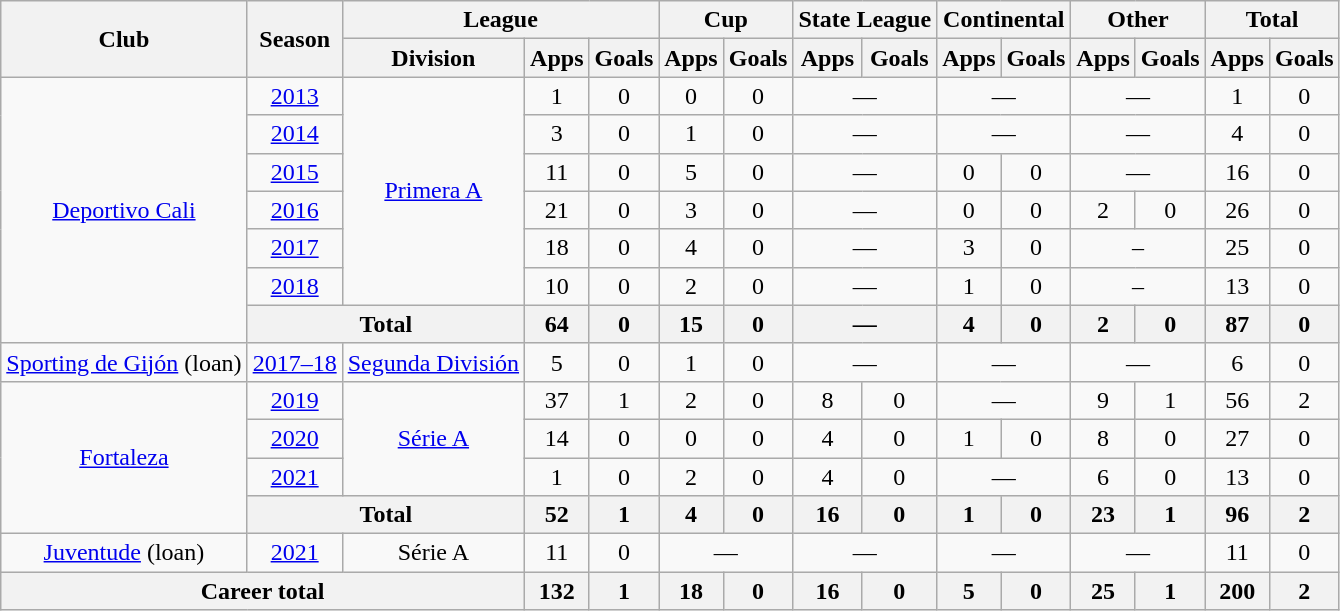<table class="wikitable" style="text-align: center;">
<tr>
<th rowspan="2">Club</th>
<th rowspan="2">Season</th>
<th colspan="3">League</th>
<th colspan="2">Cup</th>
<th colspan="2">State League</th>
<th colspan="2">Continental</th>
<th colspan="2">Other</th>
<th colspan="2">Total</th>
</tr>
<tr>
<th>Division</th>
<th>Apps</th>
<th>Goals</th>
<th>Apps</th>
<th>Goals</th>
<th>Apps</th>
<th>Goals</th>
<th>Apps</th>
<th>Goals</th>
<th>Apps</th>
<th>Goals</th>
<th>Apps</th>
<th>Goals</th>
</tr>
<tr>
<td rowspan="7" valign="center"><a href='#'>Deportivo Cali</a></td>
<td><a href='#'>2013</a></td>
<td rowspan="6" valign="center"><a href='#'>Primera A</a></td>
<td>1</td>
<td>0</td>
<td>0</td>
<td>0</td>
<td colspan="2">—</td>
<td colspan="2">—</td>
<td colspan="2">—</td>
<td>1</td>
<td>0</td>
</tr>
<tr>
<td><a href='#'>2014</a></td>
<td>3</td>
<td>0</td>
<td>1</td>
<td>0</td>
<td colspan="2">—</td>
<td colspan="2">—</td>
<td colspan="2">—</td>
<td>4</td>
<td>0</td>
</tr>
<tr>
<td><a href='#'>2015</a></td>
<td>11</td>
<td>0</td>
<td>5</td>
<td>0</td>
<td colspan="2">—</td>
<td>0</td>
<td>0</td>
<td colspan="2">—</td>
<td>16</td>
<td>0</td>
</tr>
<tr>
<td><a href='#'>2016</a></td>
<td>21</td>
<td>0</td>
<td>3</td>
<td>0</td>
<td colspan="2">—</td>
<td>0</td>
<td>0</td>
<td>2</td>
<td>0</td>
<td>26</td>
<td>0</td>
</tr>
<tr>
<td><a href='#'>2017</a></td>
<td>18</td>
<td>0</td>
<td>4</td>
<td>0</td>
<td colspan="2">—</td>
<td>3</td>
<td>0</td>
<td colspan="2">–</td>
<td>25</td>
<td>0</td>
</tr>
<tr>
<td><a href='#'>2018</a></td>
<td>10</td>
<td>0</td>
<td>2</td>
<td>0</td>
<td colspan="2">—</td>
<td>1</td>
<td>0</td>
<td colspan="2">–</td>
<td>13</td>
<td>0</td>
</tr>
<tr>
<th colspan="2">Total</th>
<th>64</th>
<th>0</th>
<th>15</th>
<th>0</th>
<th colspan="2">—</th>
<th>4</th>
<th>0</th>
<th>2</th>
<th>0</th>
<th>87</th>
<th>0</th>
</tr>
<tr>
<td rowspan="1" valign="center"><a href='#'>Sporting de Gijón</a> (loan)</td>
<td><a href='#'>2017–18</a></td>
<td rowspan="1" valign="center"><a href='#'>Segunda División</a></td>
<td>5</td>
<td>0</td>
<td>1</td>
<td>0</td>
<td colspan="2">—</td>
<td colspan="2">—</td>
<td colspan="2">—</td>
<td>6</td>
<td>0</td>
</tr>
<tr>
<td rowspan="4" valign="center"><a href='#'>Fortaleza</a></td>
<td><a href='#'>2019</a></td>
<td rowspan="3" valign="center"><a href='#'>Série A</a></td>
<td>37</td>
<td>1</td>
<td>2</td>
<td>0</td>
<td>8</td>
<td>0</td>
<td colspan="2">—</td>
<td>9</td>
<td>1</td>
<td>56</td>
<td>2</td>
</tr>
<tr>
<td><a href='#'>2020</a></td>
<td>14</td>
<td>0</td>
<td>0</td>
<td>0</td>
<td>4</td>
<td>0</td>
<td>1</td>
<td>0</td>
<td>8</td>
<td>0</td>
<td>27</td>
<td>0</td>
</tr>
<tr>
<td><a href='#'>2021</a></td>
<td>1</td>
<td>0</td>
<td>2</td>
<td>0</td>
<td>4</td>
<td>0</td>
<td colspan="2">—</td>
<td>6</td>
<td>0</td>
<td>13</td>
<td>0</td>
</tr>
<tr>
<th colspan="2">Total</th>
<th>52</th>
<th>1</th>
<th>4</th>
<th>0</th>
<th>16</th>
<th>0</th>
<th>1</th>
<th>0</th>
<th>23</th>
<th>1</th>
<th>96</th>
<th>2</th>
</tr>
<tr>
<td rowspan="1" valign="center"><a href='#'>Juventude</a> (loan)</td>
<td><a href='#'>2021</a></td>
<td rowspan="1" valign="center">Série A</td>
<td>11</td>
<td>0</td>
<td colspan="2">—</td>
<td colspan="2">—</td>
<td colspan="2">—</td>
<td colspan="2">—</td>
<td>11</td>
<td>0</td>
</tr>
<tr>
<th colspan="3"><strong>Career total</strong></th>
<th>132</th>
<th>1</th>
<th>18</th>
<th>0</th>
<th>16</th>
<th>0</th>
<th>5</th>
<th>0</th>
<th>25</th>
<th>1</th>
<th>200</th>
<th>2</th>
</tr>
</table>
